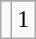<table class="wikitable">
<tr>
</tr>
<tr align=center>
<td><a href='#'><strong></strong></a></td>
<td>1</td>
</tr>
</table>
